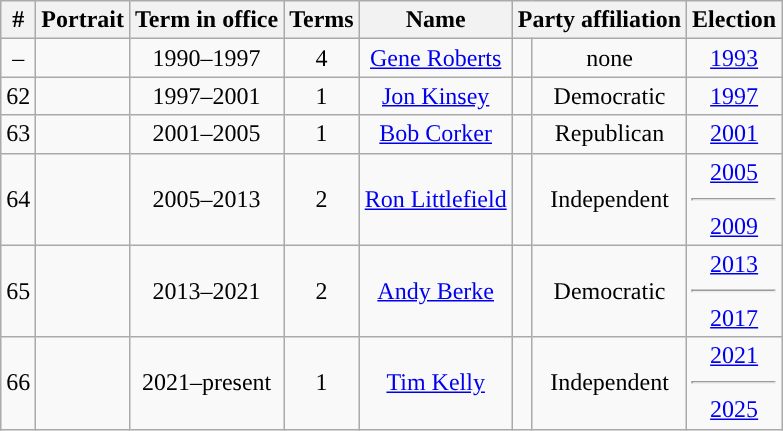<table class="wikitable sortable" style="text-align: center;">
<tr>
<th ! align=center>#</th>
<th>Portrait</th>
<th>Term in office</th>
<th>Terms</th>
<th>Name</th>
<th colspan="2">Party affiliation</th>
<th>Election</th>
</tr>
<tr>
<td>–</td>
<td></td>
<td>1990–1997</td>
<td>4</td>
<td><a href='#'>Gene Roberts</a></td>
<td style="background:"> </td>
<td>none</td>
<td><a href='#'>1993</a></td>
</tr>
<tr>
<td>62</td>
<td></td>
<td>1997–2001</td>
<td>1</td>
<td><a href='#'>Jon Kinsey</a></td>
<td style="background:"> </td>
<td>Democratic</td>
<td><a href='#'>1997</a></td>
</tr>
<tr>
<td>63</td>
<td></td>
<td>2001–2005</td>
<td>1</td>
<td><a href='#'>Bob Corker</a></td>
<td style="background:"> </td>
<td>Republican</td>
<td><a href='#'>2001</a></td>
</tr>
<tr>
<td>64</td>
<td></td>
<td>2005–2013</td>
<td>2</td>
<td><a href='#'>Ron Littlefield</a></td>
<td style="background:"> </td>
<td>Independent</td>
<td><a href='#'>2005</a> <hr> <a href='#'>2009</a></td>
</tr>
<tr>
<td>65</td>
<td></td>
<td>2013–2021</td>
<td>2</td>
<td><a href='#'>Andy Berke</a></td>
<td style="background:"> </td>
<td>Democratic</td>
<td><a href='#'>2013</a> <hr> <a href='#'>2017</a></td>
</tr>
<tr>
<td>66</td>
<td></td>
<td>2021–present</td>
<td>1</td>
<td><a href='#'>Tim Kelly</a></td>
<td style="background:"> </td>
<td>Independent</td>
<td><a href='#'>2021</a> <hr> <a href='#'>2025</a></td>
</tr>
</table>
